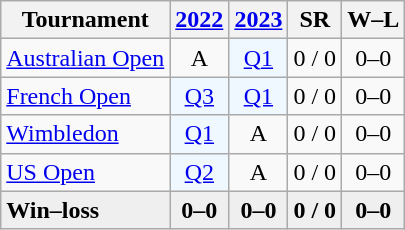<table class="wikitable" style=text-align:center>
<tr>
<th>Tournament</th>
<th><a href='#'>2022</a></th>
<th><a href='#'>2023</a></th>
<th>SR</th>
<th>W–L</th>
</tr>
<tr>
<td align=left><a href='#'>Australian Open</a></td>
<td>A</td>
<td bgcolor=f0f8ff><a href='#'>Q1</a></td>
<td>0 / 0</td>
<td>0–0</td>
</tr>
<tr>
<td align=left><a href='#'>French Open</a></td>
<td bgcolor=f0f8ff><a href='#'>Q3</a></td>
<td bgcolor=f0f8ff><a href='#'>Q1</a></td>
<td>0 / 0</td>
<td>0–0</td>
</tr>
<tr>
<td align=left><a href='#'>Wimbledon</a></td>
<td bgcolor=f0f8ff><a href='#'>Q1</a></td>
<td>A</td>
<td>0 / 0</td>
<td>0–0</td>
</tr>
<tr>
<td align=left><a href='#'>US Open</a></td>
<td bgcolor=f0f8ff><a href='#'>Q2</a></td>
<td>A</td>
<td>0 / 0</td>
<td>0–0</td>
</tr>
<tr style=background:#efefef;font-weight:bold>
<td align=left>Win–loss</td>
<td>0–0</td>
<td>0–0</td>
<td>0 / 0</td>
<td>0–0</td>
</tr>
</table>
